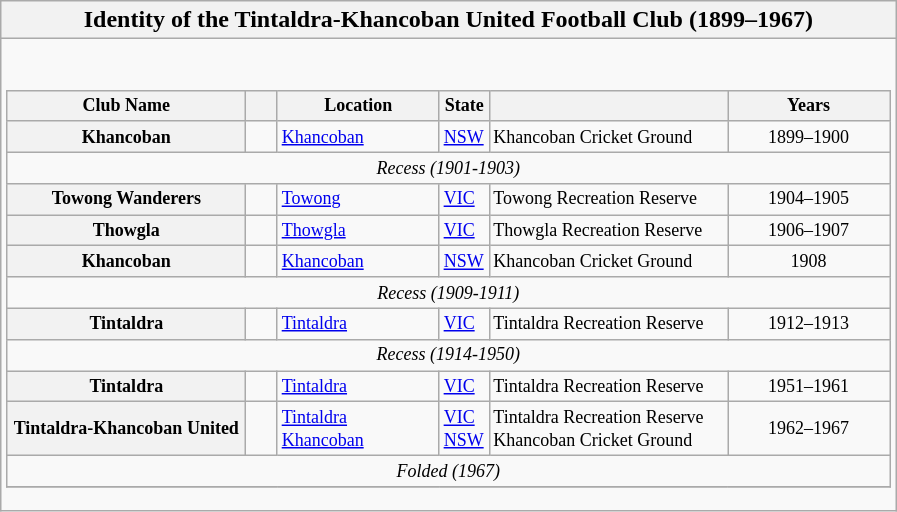<table class="wikitable collapsible collapsed">
<tr>
<th>Identity of the Tintaldra-Khancoban United Football Club (1899–1967)</th>
</tr>
<tr>
<td><br><table class="wikitable sortable" style="width:100%; text-align:left;font-size:75%;">
<tr>
<th width="150">Club Name</th>
<th width="15"></th>
<th width="100">Location</th>
<th width="15">State</th>
<th width="150"></th>
<th width="100">Years</th>
</tr>
<tr>
<th><strong>Khancoban</strong></th>
<td></td>
<td><a href='#'>Khancoban</a></td>
<td><a href='#'>NSW</a></td>
<td>Khancoban Cricket Ground</td>
<td style="text-align:center;">1899–1900</td>
</tr>
<tr>
<td colspan="7" align="center"><em>Recess (1901-1903)</em></td>
</tr>
<tr>
<th><strong>Towong Wanderers</strong></th>
<td></td>
<td><a href='#'>Towong</a></td>
<td><a href='#'>VIC</a></td>
<td>Towong Recreation Reserve</td>
<td style="text-align:center;">1904–1905</td>
</tr>
<tr>
<th><strong>Thowgla</strong></th>
<td></td>
<td><a href='#'>Thowgla</a></td>
<td><a href='#'>VIC</a></td>
<td>Thowgla Recreation Reserve</td>
<td style="text-align:center;">1906–1907</td>
</tr>
<tr>
<th><strong>Khancoban</strong></th>
<td></td>
<td><a href='#'>Khancoban</a></td>
<td><a href='#'>NSW</a></td>
<td>Khancoban Cricket Ground</td>
<td style="text-align:center;">1908</td>
</tr>
<tr>
<td colspan="7" align="center"><em>Recess (1909-1911)</em></td>
</tr>
<tr>
<th><strong>Tintaldra</strong></th>
<td></td>
<td><a href='#'>Tintaldra</a></td>
<td><a href='#'>VIC</a></td>
<td>Tintaldra Recreation Reserve</td>
<td style="text-align:center;">1912–1913</td>
</tr>
<tr>
<td colspan="7" align="center"><em>Recess (1914-1950)</em></td>
</tr>
<tr>
<th><strong>Tintaldra</strong></th>
<td></td>
<td><a href='#'>Tintaldra</a></td>
<td><a href='#'>VIC</a></td>
<td>Tintaldra Recreation Reserve</td>
<td style="text-align:center;">1951–1961</td>
</tr>
<tr>
<th><strong>Tintaldra-Khancoban United</strong></th>
<td></td>
<td><a href='#'>Tintaldra</a><br><a href='#'>Khancoban</a></td>
<td><a href='#'>VIC</a><br><a href='#'>NSW</a></td>
<td>Tintaldra Recreation Reserve<br>Khancoban Cricket Ground</td>
<td style="text-align:center;">1962–1967</td>
</tr>
<tr>
<td colspan="7" align="center"><em>Folded (1967)</em></td>
</tr>
<tr>
</tr>
</table>
</td>
</tr>
</table>
